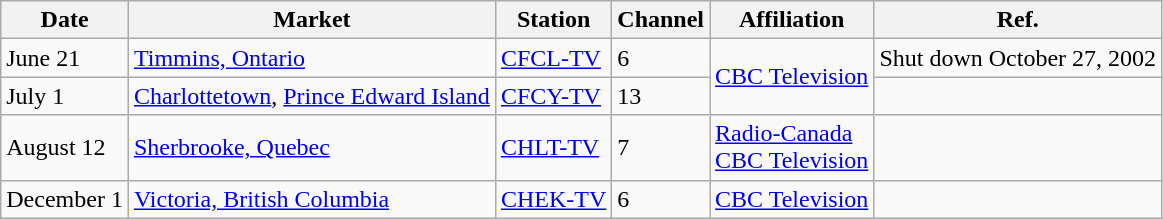<table class="wikitable">
<tr>
<th>Date</th>
<th>Market</th>
<th>Station</th>
<th>Channel</th>
<th>Affiliation</th>
<th>Ref.</th>
</tr>
<tr>
<td>June 21</td>
<td><a href='#'>Timmins, Ontario</a></td>
<td><a href='#'>CFCL-TV</a></td>
<td>6</td>
<td rowspan=2><a href='#'>CBC Television</a></td>
<td>Shut down October 27, 2002</td>
</tr>
<tr>
<td>July 1</td>
<td><a href='#'>Charlottetown</a>, <a href='#'>Prince Edward Island</a></td>
<td><a href='#'>CFCY-TV</a></td>
<td>13</td>
<td></td>
</tr>
<tr>
<td>August 12</td>
<td><a href='#'>Sherbrooke, Quebec</a></td>
<td><a href='#'>CHLT-TV</a></td>
<td>7</td>
<td><a href='#'>Radio-Canada</a>  <br> <a href='#'>CBC Television</a> </td>
<td></td>
</tr>
<tr>
<td>December 1</td>
<td><a href='#'>Victoria, British Columbia</a></td>
<td><a href='#'>CHEK-TV</a></td>
<td>6</td>
<td><a href='#'>CBC Television</a></td>
<td></td>
</tr>
</table>
